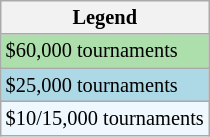<table class="wikitable" style="font-size:85%">
<tr>
<th>Legend</th>
</tr>
<tr style="background:#addfad;">
<td>$60,000 tournaments</td>
</tr>
<tr style="background:lightblue;">
<td>$25,000 tournaments</td>
</tr>
<tr style="background:#f0f8ff;">
<td>$10/15,000 tournaments</td>
</tr>
</table>
